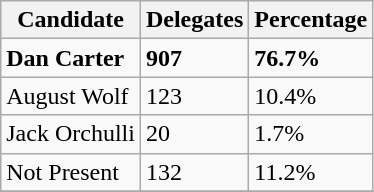<table class="wikitable" style="text-align:center">
<tr>
<th>Candidate</th>
<th>Delegates</th>
<th>Percentage</th>
</tr>
<tr>
<td style="text-align: left;"><strong>Dan Carter</strong></td>
<td style="text-align: left;"><strong>907</strong></td>
<td style="text-align: left;"><strong>76.7%</strong></td>
</tr>
<tr>
<td style="text-align: left;">August Wolf</td>
<td style="text-align: left;">123</td>
<td style="text-align: left;">10.4%</td>
</tr>
<tr>
<td style="text-align: left;">Jack Orchulli</td>
<td style="text-align: left;">20</td>
<td style="text-align: left;">1.7%</td>
</tr>
<tr>
<td style="text-align: left;">Not Present</td>
<td style="text-align: left;">132</td>
<td style="text-align: left;">11.2%</td>
</tr>
<tr>
</tr>
</table>
